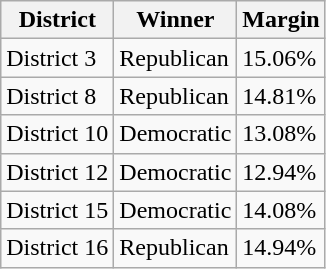<table class="wikitable sortable">
<tr>
<th>District</th>
<th>Winner</th>
<th>Margin</th>
</tr>
<tr>
<td>District 3</td>
<td data-sort-value=1 >Republican</td>
<td>15.06%</td>
</tr>
<tr>
<td>District 8</td>
<td data-sort-value=1 >Republican</td>
<td>14.81%</td>
</tr>
<tr>
<td>District 10</td>
<td data-sort-value=1 >Democratic</td>
<td>13.08%</td>
</tr>
<tr>
<td>District 12</td>
<td data-sort-value=1 >Democratic</td>
<td>12.94%</td>
</tr>
<tr>
<td>District 15</td>
<td data-sort-value=1 >Democratic</td>
<td>14.08%</td>
</tr>
<tr>
<td>District 16</td>
<td data-sort-value=1 >Republican</td>
<td>14.94%</td>
</tr>
</table>
